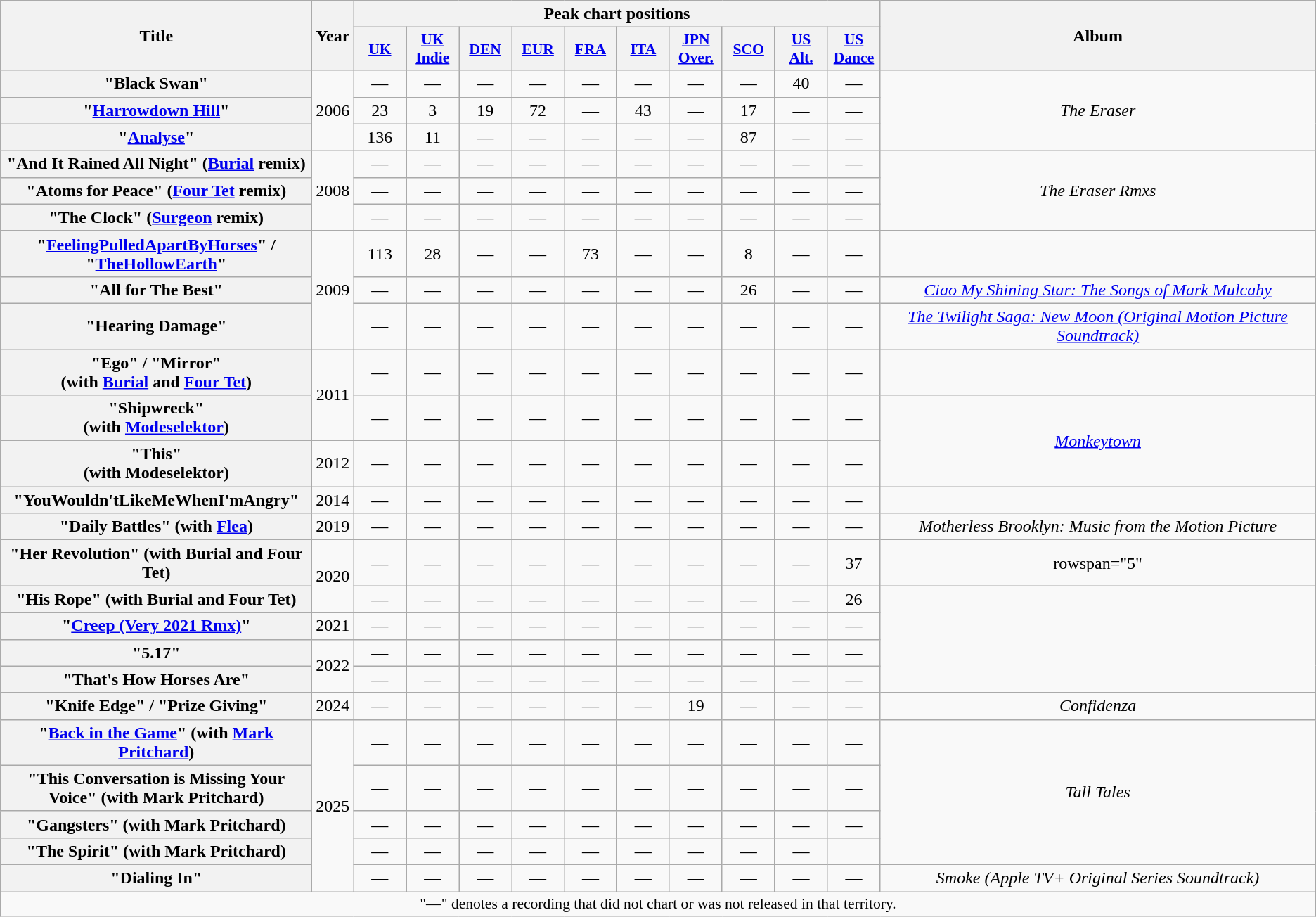<table class="wikitable plainrowheaders" style="text-align:center;" border="1">
<tr>
<th scope="col" rowspan="2" style="width:18em;">Title</th>
<th scope="col" rowspan="2">Year</th>
<th scope="col" colspan="10">Peak chart positions</th>
<th scope="col" rowspan="2">Album</th>
</tr>
<tr>
<th scope="col" style="width:3em;font-size:90%;"><a href='#'>UK</a><br></th>
<th scope="col" style="width:3em;font-size:90%;"><a href='#'>UK<br>Indie</a><br></th>
<th scope="col" style="width:3em;font-size:90%;"><a href='#'>DEN</a><br></th>
<th scope="col" style="width:3em;font-size:90%;"><a href='#'>EUR</a><br></th>
<th scope="col" style="width:3em;font-size:90%;"><a href='#'>FRA</a><br></th>
<th scope="col" style="width:3em;font-size:90%;"><a href='#'>ITA</a><br></th>
<th scope="col" style="width:3em;font-size:90%;"><a href='#'>JPN<br>Over.</a><br></th>
<th scope="col" style="width:3em;font-size:90%;"><a href='#'>SCO</a><br></th>
<th scope="col" style="width:3em;font-size:90%;"><a href='#'>US<br>Alt.</a><br></th>
<th scope="col" style="width:3em;font-size:90%;"><a href='#'>US<br>Dance</a><br></th>
</tr>
<tr>
<th scope="row">"Black Swan"</th>
<td rowspan="3">2006</td>
<td>—</td>
<td>—</td>
<td>—</td>
<td>—</td>
<td>—</td>
<td>—</td>
<td>—</td>
<td>—</td>
<td>40</td>
<td>—</td>
<td rowspan="3"><em>The Eraser</em></td>
</tr>
<tr>
<th scope="row">"<a href='#'>Harrowdown Hill</a>"</th>
<td>23</td>
<td>3</td>
<td>19</td>
<td>72</td>
<td>—</td>
<td>43</td>
<td>—</td>
<td>17</td>
<td>—</td>
<td>—</td>
</tr>
<tr>
<th scope="row">"<a href='#'>Analyse</a>"</th>
<td>136</td>
<td>11</td>
<td>—</td>
<td>—</td>
<td>—</td>
<td>—</td>
<td>—</td>
<td>87</td>
<td>—</td>
<td>—</td>
</tr>
<tr>
<th scope="row">"And It Rained All Night" (<a href='#'>Burial</a> remix)</th>
<td rowspan="3">2008</td>
<td>—</td>
<td>—</td>
<td>—</td>
<td>—</td>
<td>—</td>
<td>—</td>
<td>—</td>
<td>—</td>
<td>—</td>
<td>—</td>
<td rowspan="3"><em>The Eraser Rmxs</em></td>
</tr>
<tr>
<th scope="row">"Atoms for Peace" (<a href='#'>Four Tet</a> remix)</th>
<td>—</td>
<td>—</td>
<td>—</td>
<td>—</td>
<td>—</td>
<td>—</td>
<td>—</td>
<td>—</td>
<td>—</td>
<td>—</td>
</tr>
<tr>
<th scope="row">"The Clock" (<a href='#'>Surgeon</a> remix)</th>
<td>—</td>
<td>—</td>
<td>—</td>
<td>—</td>
<td>—</td>
<td>—</td>
<td>—</td>
<td>—</td>
<td>—</td>
<td>—</td>
</tr>
<tr>
<th scope="row">"<a href='#'>FeelingPulledApartByHorses</a>" / "<a href='#'>TheHollowEarth</a>"</th>
<td rowspan="3">2009</td>
<td>113</td>
<td>28</td>
<td>—</td>
<td>—</td>
<td>73</td>
<td>—</td>
<td>—</td>
<td>8</td>
<td>—</td>
<td>—</td>
<td></td>
</tr>
<tr>
<th scope="row">"All for The Best"</th>
<td>—</td>
<td>—</td>
<td>—</td>
<td>—</td>
<td>—</td>
<td>—</td>
<td>—</td>
<td>26</td>
<td>—</td>
<td>—</td>
<td><em><a href='#'>Ciao My Shining Star: The Songs of Mark Mulcahy</a></em></td>
</tr>
<tr>
<th scope="row">"Hearing Damage"</th>
<td>—</td>
<td>—</td>
<td>—</td>
<td>—</td>
<td>—</td>
<td>—</td>
<td>—</td>
<td>—</td>
<td>—</td>
<td>—</td>
<td><em><a href='#'>The Twilight Saga: New Moon (Original Motion Picture Soundtrack)</a></em></td>
</tr>
<tr>
<th scope="row">"Ego" / "Mirror"<br><span>(with <a href='#'>Burial</a> and <a href='#'>Four Tet</a>)</span></th>
<td rowspan="2">2011</td>
<td>—</td>
<td>—</td>
<td>—</td>
<td>—</td>
<td>—</td>
<td>—</td>
<td>—</td>
<td>—</td>
<td>—</td>
<td>—</td>
<td></td>
</tr>
<tr>
<th scope="row">"Shipwreck"<br><span>(with <a href='#'>Modeselektor</a>)</span></th>
<td>—</td>
<td>—</td>
<td>—</td>
<td>—</td>
<td>—</td>
<td>—</td>
<td>—</td>
<td>—</td>
<td>—</td>
<td>—</td>
<td rowspan="2"><em><a href='#'>Monkeytown</a></em></td>
</tr>
<tr>
<th scope="row">"This"<br><span>(with Modeselektor)</span></th>
<td>2012</td>
<td>—</td>
<td>—</td>
<td>—</td>
<td>—</td>
<td>—</td>
<td>—</td>
<td>—</td>
<td>—</td>
<td>—</td>
<td>—</td>
</tr>
<tr>
<th scope="row">"YouWouldn'tLikeMeWhenI'mAngry"</th>
<td>2014</td>
<td>—</td>
<td>—</td>
<td>—</td>
<td>—</td>
<td>—</td>
<td>—</td>
<td>—</td>
<td>—</td>
<td>—</td>
<td>—</td>
<td></td>
</tr>
<tr>
<th scope="row">"Daily Battles" <span>(with <a href='#'>Flea</a>)</span></th>
<td>2019</td>
<td>—</td>
<td>—</td>
<td>—</td>
<td>—</td>
<td>—</td>
<td>—</td>
<td>—</td>
<td>—</td>
<td>—</td>
<td>—</td>
<td><em>Motherless Brooklyn: Music from the Motion Picture</em></td>
</tr>
<tr>
<th scope="row">"Her Revolution" <span>(with Burial and Four Tet)</span></th>
<td rowspan="2">2020</td>
<td>—</td>
<td>—</td>
<td>—</td>
<td>—</td>
<td>—</td>
<td>—</td>
<td>—</td>
<td>—</td>
<td>—</td>
<td>37</td>
<td>rowspan="5" </td>
</tr>
<tr>
<th scope="row">"His Rope" <span>(with Burial and Four Tet)</span></th>
<td>—</td>
<td>—</td>
<td>—</td>
<td>—</td>
<td>—</td>
<td>—</td>
<td>—</td>
<td>—</td>
<td>—</td>
<td>26</td>
</tr>
<tr>
<th scope="row">"<a href='#'>Creep (Very 2021 Rmx)</a>"</th>
<td>2021</td>
<td>—</td>
<td>—</td>
<td>—</td>
<td>—</td>
<td>—</td>
<td>—</td>
<td>—</td>
<td>—</td>
<td>—</td>
<td>—</td>
</tr>
<tr>
<th scope="row">"5.17"</th>
<td rowspan="2">2022</td>
<td>—</td>
<td>—</td>
<td>—</td>
<td>—</td>
<td>—</td>
<td>—</td>
<td>—</td>
<td>—</td>
<td>—</td>
<td>—</td>
</tr>
<tr>
<th scope="row">"That's How Horses Are"</th>
<td>—</td>
<td>—</td>
<td>—</td>
<td>—</td>
<td>—</td>
<td>—</td>
<td>—</td>
<td>—</td>
<td>—</td>
<td>—</td>
</tr>
<tr>
<th scope="row">"Knife Edge" / "Prize Giving"</th>
<td>2024</td>
<td>—</td>
<td>—</td>
<td>—</td>
<td>—</td>
<td>—</td>
<td>—</td>
<td>19</td>
<td>—</td>
<td>—</td>
<td>—</td>
<td><em>Confidenza</em></td>
</tr>
<tr>
<th scope="row">"<a href='#'>Back in the Game</a>" <span>(with <a href='#'>Mark Pritchard</a>)</span></th>
<td rowspan="5">2025</td>
<td>—</td>
<td>—</td>
<td>—</td>
<td>—</td>
<td>—</td>
<td>—</td>
<td>—</td>
<td>—</td>
<td>—</td>
<td>—</td>
<td rowspan="4"><em>Tall Tales</em></td>
</tr>
<tr>
<th scope="row">"This Conversation is Missing Your Voice" <span>(with Mark Pritchard)</span></th>
<td>—</td>
<td>—</td>
<td>—</td>
<td>—</td>
<td>—</td>
<td>—</td>
<td>—</td>
<td>—</td>
<td>—</td>
<td>—</td>
</tr>
<tr>
<th scope="row">"Gangsters" <span>(with Mark Pritchard)</span></th>
<td>—</td>
<td>—</td>
<td>—</td>
<td>—</td>
<td>—</td>
<td>—</td>
<td>—</td>
<td>—</td>
<td>—</td>
<td>—</td>
</tr>
<tr>
<th scope="row">"The Spirit" <span>(with Mark Pritchard)</span></th>
<td>—</td>
<td>—</td>
<td>—</td>
<td>—</td>
<td>—</td>
<td>—</td>
<td>—</td>
<td>—</td>
<td>—</td>
<td></td>
</tr>
<tr>
<th scope="row">"Dialing In"</th>
<td>—</td>
<td>—</td>
<td>—</td>
<td>—</td>
<td>—</td>
<td>—</td>
<td>—</td>
<td>—</td>
<td>—</td>
<td>—</td>
<td><em>Smoke (Apple TV+ Original Series Soundtrack)</em></td>
</tr>
<tr>
<td colspan="14" style="font-size:90%">"—" denotes a recording that did not chart or was not released in that territory.</td>
</tr>
</table>
